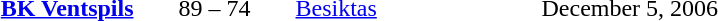<table style="text-align:center">
<tr>
<th width=160></th>
<th width=100></th>
<th width=160></th>
<th width=200></th>
</tr>
<tr>
<td align=right><strong><a href='#'>BK Ventspils</a></strong> </td>
<td>89 – 74</td>
<td align="left"> <a href='#'>Besiktas</a></td>
<td align=left>December 5, 2006</td>
</tr>
</table>
